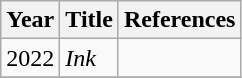<table class="wikitable">
<tr>
<th>Year</th>
<th>Title</th>
<th>References</th>
</tr>
<tr>
<td>2022</td>
<td><em>Ink</em></td>
<td></td>
</tr>
<tr>
</tr>
</table>
